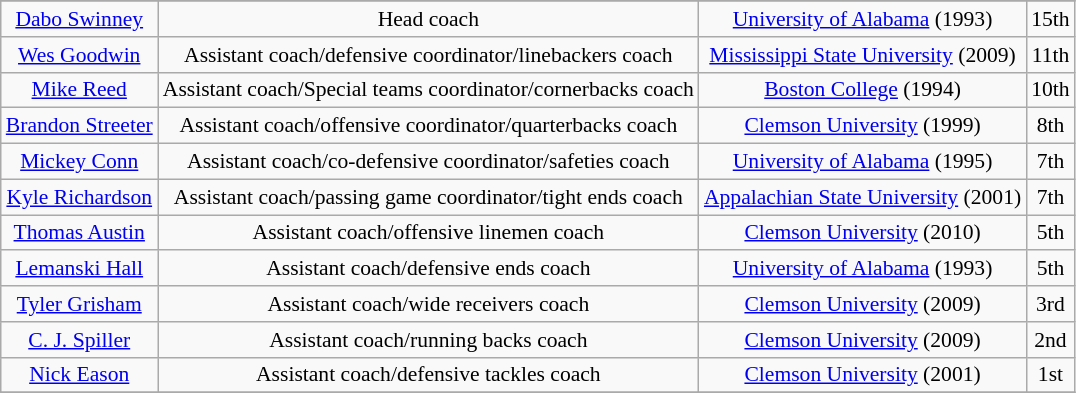<table class="wikitable" border="1" style="font-size:90%; text-align: center;">
<tr>
</tr>
<tr>
<td><a href='#'>Dabo Swinney</a></td>
<td>Head coach</td>
<td><a href='#'>University of Alabama</a> (1993)</td>
<td>15th</td>
</tr>
<tr>
<td><a href='#'>Wes Goodwin</a></td>
<td>Assistant coach/defensive coordinator/linebackers coach</td>
<td><a href='#'>Mississippi State University</a> (2009)</td>
<td>11th</td>
</tr>
<tr>
<td><a href='#'>Mike Reed</a></td>
<td>Assistant coach/Special teams coordinator/cornerbacks coach</td>
<td><a href='#'>Boston College</a> (1994)</td>
<td>10th</td>
</tr>
<tr>
<td><a href='#'>Brandon Streeter</a></td>
<td>Assistant coach/offensive coordinator/quarterbacks coach</td>
<td><a href='#'>Clemson University</a> (1999)</td>
<td>8th</td>
</tr>
<tr>
<td><a href='#'>Mickey Conn</a></td>
<td>Assistant coach/co-defensive coordinator/safeties coach</td>
<td><a href='#'>University of Alabama</a> (1995)</td>
<td>7th</td>
</tr>
<tr>
<td><a href='#'>Kyle Richardson</a></td>
<td>Assistant coach/passing game coordinator/tight ends coach</td>
<td><a href='#'>Appalachian State University</a> (2001)</td>
<td>7th</td>
</tr>
<tr>
<td><a href='#'>Thomas Austin</a></td>
<td>Assistant coach/offensive linemen coach</td>
<td><a href='#'>Clemson University</a> (2010)</td>
<td>5th</td>
</tr>
<tr>
<td><a href='#'>Lemanski Hall</a></td>
<td>Assistant coach/defensive ends coach</td>
<td><a href='#'>University of Alabama</a> (1993)</td>
<td>5th</td>
</tr>
<tr>
<td><a href='#'>Tyler Grisham</a></td>
<td>Assistant coach/wide receivers coach</td>
<td><a href='#'>Clemson University</a> (2009)</td>
<td>3rd</td>
</tr>
<tr>
<td><a href='#'>C. J. Spiller</a></td>
<td>Assistant coach/running backs coach</td>
<td><a href='#'>Clemson University</a> (2009)</td>
<td>2nd</td>
</tr>
<tr>
<td><a href='#'>Nick Eason</a></td>
<td align=center>Assistant coach/defensive tackles coach</td>
<td><a href='#'>Clemson University</a> (2001)</td>
<td>1st</td>
</tr>
<tr>
</tr>
</table>
